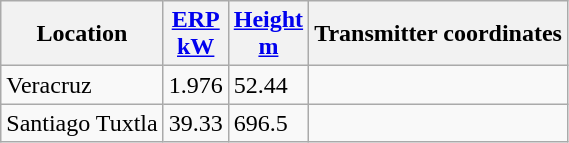<table class="wikitable sortable">
<tr>
<th>Location</th>
<th data-sort-type="number"><a href='#'>ERP</a><br><a href='#'>kW</a></th>
<th data-sort-type="number"><a href='#'>Height</a><br><a href='#'>m</a></th>
<th class="unsortable">Transmitter coordinates</th>
</tr>
<tr>
<td>Veracruz</td>
<td>1.976</td>
<td>52.44</td>
<td></td>
</tr>
<tr>
<td>Santiago Tuxtla</td>
<td>39.33</td>
<td>696.5</td>
<td> </td>
</tr>
</table>
